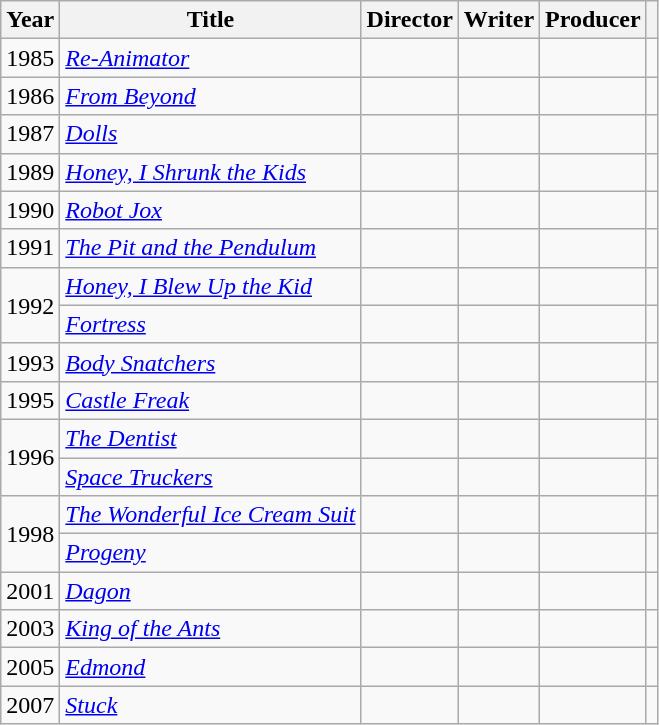<table class="wikitable ">
<tr>
<th>Year</th>
<th>Title</th>
<th>Director</th>
<th>Writer</th>
<th>Producer</th>
<th></th>
</tr>
<tr>
<td>1985</td>
<td><em><a href='#'>Re-Animator</a></em></td>
<td></td>
<td></td>
<td></td>
<td></td>
</tr>
<tr>
<td>1986</td>
<td><em><a href='#'>From Beyond</a></em></td>
<td></td>
<td></td>
<td></td>
<td></td>
</tr>
<tr>
<td>1987</td>
<td><em><a href='#'>Dolls</a></em></td>
<td></td>
<td></td>
<td></td>
<td></td>
</tr>
<tr>
<td>1989</td>
<td><em><a href='#'>Honey, I Shrunk the Kids</a></em></td>
<td></td>
<td></td>
<td></td>
<td></td>
</tr>
<tr>
<td>1990</td>
<td><em><a href='#'>Robot Jox</a></em></td>
<td></td>
<td></td>
<td></td>
<td></td>
</tr>
<tr>
<td>1991</td>
<td><em><a href='#'>The Pit and the Pendulum</a></em></td>
<td></td>
<td></td>
<td></td>
<td></td>
</tr>
<tr>
<td rowspan="2">1992</td>
<td><em><a href='#'>Honey, I Blew Up the Kid</a></em></td>
<td></td>
<td></td>
<td></td>
<td></td>
</tr>
<tr>
<td><em><a href='#'>Fortress</a></em></td>
<td></td>
<td></td>
<td></td>
<td></td>
</tr>
<tr>
<td>1993</td>
<td><em><a href='#'>Body Snatchers</a></em></td>
<td></td>
<td></td>
<td></td>
<td></td>
</tr>
<tr>
<td>1995</td>
<td><em><a href='#'>Castle Freak</a></em></td>
<td></td>
<td></td>
<td></td>
<td></td>
</tr>
<tr>
<td rowspan="2">1996</td>
<td><em><a href='#'>The Dentist</a></em></td>
<td></td>
<td></td>
<td></td>
<td></td>
</tr>
<tr>
<td><em><a href='#'>Space Truckers</a></em></td>
<td></td>
<td></td>
<td></td>
<td></td>
</tr>
<tr>
<td rowspan="2">1998</td>
<td><em><a href='#'>The Wonderful Ice Cream Suit</a></em></td>
<td></td>
<td></td>
<td></td>
<td></td>
</tr>
<tr>
<td><em><a href='#'>Progeny</a></em></td>
<td></td>
<td></td>
<td></td>
<td></td>
</tr>
<tr>
<td>2001</td>
<td><em><a href='#'>Dagon</a></em></td>
<td></td>
<td></td>
<td></td>
<td></td>
</tr>
<tr>
<td>2003</td>
<td><em><a href='#'>King of the Ants</a></em></td>
<td></td>
<td></td>
<td></td>
<td></td>
</tr>
<tr>
<td>2005</td>
<td><em><a href='#'>Edmond</a></em></td>
<td></td>
<td></td>
<td></td>
<td></td>
</tr>
<tr>
<td>2007</td>
<td><em><a href='#'>Stuck</a></em></td>
<td></td>
<td></td>
<td></td>
<td></td>
</tr>
</table>
